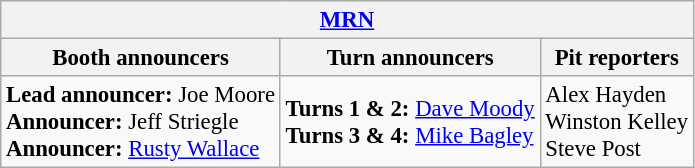<table class="wikitable" style="font-size: 95%;">
<tr>
<th colspan="3"><a href='#'>MRN</a></th>
</tr>
<tr>
<th>Booth announcers</th>
<th>Turn announcers</th>
<th>Pit reporters</th>
</tr>
<tr>
<td><strong>Lead announcer:</strong> Joe Moore<br><strong>Announcer:</strong> Jeff Striegle<br><strong>Announcer:</strong> <a href='#'>Rusty Wallace</a></td>
<td><strong>Turns 1 & 2:</strong> <a href='#'>Dave Moody</a><br><strong>Turns 3 & 4:</strong> <a href='#'>Mike Bagley</a></td>
<td>Alex Hayden<br>Winston Kelley<br>Steve Post</td>
</tr>
</table>
